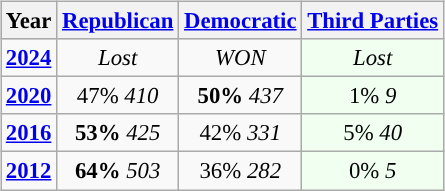<table class="wikitable" style="float:right; font-size:95%;">
<tr bgcolor=lightgrey>
<th>Year</th>
<th><a href='#'>Republican</a></th>
<th><a href='#'>Democratic</a></th>
<th><a href='#'>Third Parties</a></th>
</tr>
<tr>
<td style="text-align:center; "><strong><a href='#'>2024</a></strong></td>
<td style="text-align:center; "><em>Lost</em></td>
<td style="text-align:center; "><em>WON</em></td>
<td style="text-align:center; background:honeyDew;"><em>Lost</em></td>
</tr>
<tr>
<td style="text-align:center; "><strong><a href='#'>2020</a></strong></td>
<td style="text-align:center; ">47% <em>410</em></td>
<td style="text-align:center; "><strong>50%</strong> <em>437</em></td>
<td style="text-align:center; background:honeyDew;">1% <em>9</em></td>
</tr>
<tr>
<td style="text-align:center; "><strong><a href='#'>2016</a></strong></td>
<td style="text-align:center; "><strong>53%</strong> <em>425</em></td>
<td style="text-align:center; ">42% <em>331</em></td>
<td style="text-align:center; background:honeyDew;">5% <em>40</em></td>
</tr>
<tr>
<td style="text-align:center; "><strong><a href='#'>2012</a></strong></td>
<td style="text-align:center; "><strong>64%</strong> <em>503</em></td>
<td style="text-align:center; ">36% <em>282</em></td>
<td style="text-align:center; background:honeyDew;">0% <em>5</em></td>
</tr>
</table>
